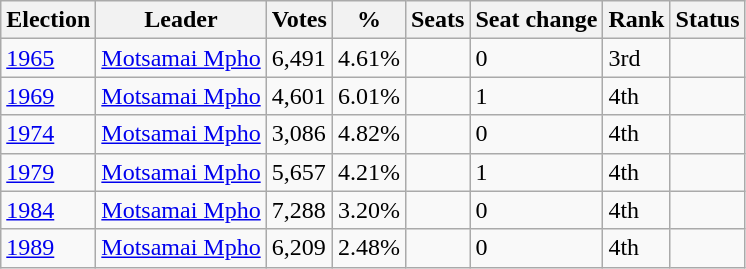<table class="wikitable">
<tr>
<th>Election</th>
<th>Leader</th>
<th>Votes</th>
<th>%</th>
<th>Seats</th>
<th>Seat change</th>
<th>Rank</th>
<th>Status</th>
</tr>
<tr>
<td><a href='#'>1965</a></td>
<td><a href='#'>Motsamai Mpho</a></td>
<td>6,491</td>
<td>4.61%</td>
<td></td>
<td> 0</td>
<td> 3rd</td>
<td></td>
</tr>
<tr>
<td><a href='#'>1969</a></td>
<td><a href='#'>Motsamai Mpho</a></td>
<td>4,601</td>
<td>6.01%</td>
<td></td>
<td> 1</td>
<td> 4th</td>
<td></td>
</tr>
<tr>
<td><a href='#'>1974</a></td>
<td><a href='#'>Motsamai Mpho</a></td>
<td>3,086</td>
<td>4.82%</td>
<td></td>
<td> 0</td>
<td> 4th</td>
<td></td>
</tr>
<tr>
<td><a href='#'>1979</a></td>
<td><a href='#'>Motsamai Mpho</a></td>
<td>5,657</td>
<td>4.21%</td>
<td></td>
<td> 1</td>
<td> 4th</td>
<td></td>
</tr>
<tr>
<td><a href='#'>1984</a></td>
<td><a href='#'>Motsamai Mpho</a></td>
<td>7,288</td>
<td>3.20%</td>
<td></td>
<td> 0</td>
<td> 4th</td>
<td></td>
</tr>
<tr>
<td><a href='#'>1989</a></td>
<td><a href='#'>Motsamai Mpho</a></td>
<td>6,209</td>
<td>2.48%</td>
<td></td>
<td> 0</td>
<td> 4th</td>
<td></td>
</tr>
</table>
